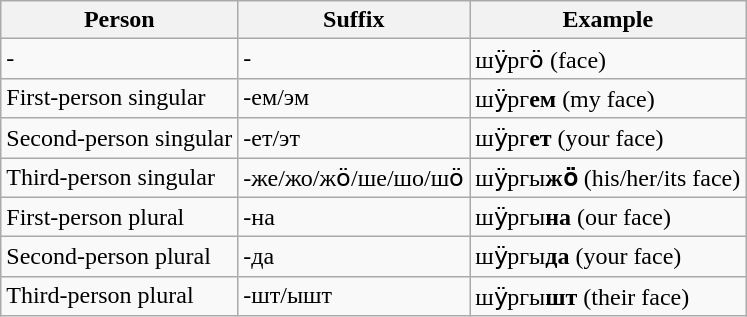<table class="wikitable">
<tr>
<th>Person</th>
<th>Suffix</th>
<th>Example</th>
</tr>
<tr>
<td>-</td>
<td>-</td>
<td>шӱргӧ (face)</td>
</tr>
<tr>
<td>First-person singular</td>
<td>-ем/эм</td>
<td>шӱрг<strong>ем</strong> (my face)</td>
</tr>
<tr>
<td>Second-person singular</td>
<td>-ет/эт</td>
<td>шӱрг<strong>ет</strong> (your face)</td>
</tr>
<tr>
<td>Third-person singular</td>
<td>-же/жо/жӧ/ше/шо/шӧ</td>
<td>шӱргы<strong>жӧ</strong> (his/her/its face)</td>
</tr>
<tr>
<td>First-person plural</td>
<td>-на</td>
<td>шӱргы<strong>на</strong> (our face)</td>
</tr>
<tr>
<td>Second-person plural</td>
<td>-да</td>
<td>шӱргы<strong>да</strong> (your face)</td>
</tr>
<tr>
<td>Third-person plural</td>
<td>-шт/ышт</td>
<td>шӱргы<strong>шт</strong> (their face)</td>
</tr>
</table>
